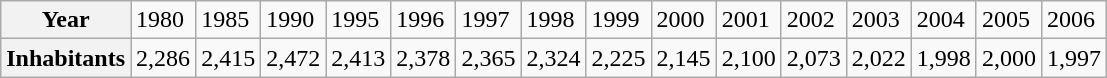<table class="wikitable">
<tr>
<th>Year</th>
<td>1980</td>
<td>1985</td>
<td>1990</td>
<td>1995</td>
<td>1996</td>
<td>1997</td>
<td>1998</td>
<td>1999</td>
<td>2000</td>
<td>2001</td>
<td>2002</td>
<td>2003</td>
<td>2004</td>
<td>2005</td>
<td>2006</td>
</tr>
<tr>
<th>Inhabitants</th>
<td>2,286</td>
<td>2,415</td>
<td>2,472</td>
<td>2,413</td>
<td>2,378</td>
<td>2,365</td>
<td>2,324</td>
<td>2,225</td>
<td>2,145</td>
<td>2,100</td>
<td>2,073</td>
<td>2,022</td>
<td>1,998</td>
<td>2,000</td>
<td>1,997</td>
</tr>
</table>
